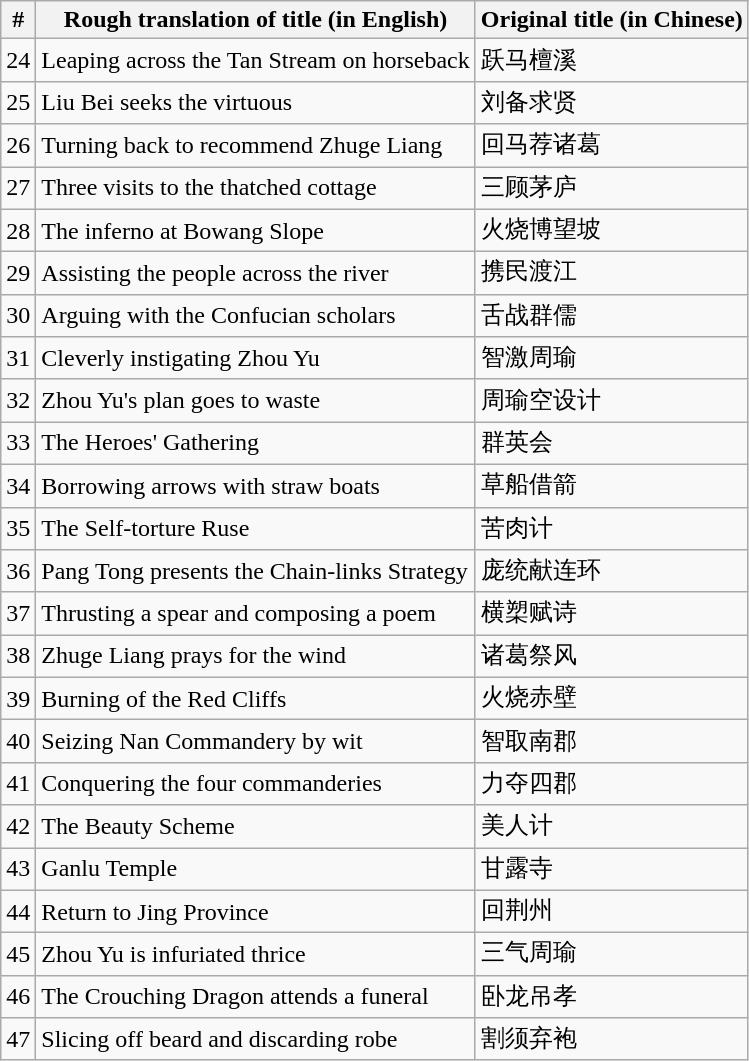<table class="wikitable">
<tr>
<th>#</th>
<th>Rough translation of title (in English)</th>
<th>Original title (in Chinese)</th>
</tr>
<tr>
<td>24</td>
<td>Leaping across the Tan Stream on horseback</td>
<td>跃马檀溪</td>
</tr>
<tr>
<td>25</td>
<td>Liu Bei seeks the virtuous</td>
<td>刘备求贤</td>
</tr>
<tr>
<td>26</td>
<td>Turning back to recommend Zhuge Liang</td>
<td>回马荐诸葛</td>
</tr>
<tr>
<td>27</td>
<td>Three visits to the thatched cottage</td>
<td>三顾茅庐</td>
</tr>
<tr>
<td>28</td>
<td>The inferno at Bowang Slope</td>
<td>火烧博望坡</td>
</tr>
<tr>
<td>29</td>
<td>Assisting the people across the river</td>
<td>携民渡江</td>
</tr>
<tr>
<td>30</td>
<td>Arguing with the Confucian scholars</td>
<td>舌战群儒</td>
</tr>
<tr>
<td>31</td>
<td>Cleverly instigating Zhou Yu</td>
<td>智激周瑜</td>
</tr>
<tr>
<td>32</td>
<td>Zhou Yu's plan goes to waste</td>
<td>周瑜空设计</td>
</tr>
<tr>
<td>33</td>
<td>The Heroes' Gathering</td>
<td>群英会</td>
</tr>
<tr>
<td>34</td>
<td>Borrowing arrows with straw boats</td>
<td>草船借箭</td>
</tr>
<tr>
<td>35</td>
<td>The Self-torture Ruse</td>
<td>苦肉计</td>
</tr>
<tr>
<td>36</td>
<td>Pang Tong presents the Chain-links Strategy</td>
<td>庞统献连环</td>
</tr>
<tr>
<td>37</td>
<td>Thrusting a spear and composing a poem</td>
<td>横槊赋诗</td>
</tr>
<tr>
<td>38</td>
<td>Zhuge Liang prays for the wind</td>
<td>诸葛祭风</td>
</tr>
<tr>
<td>39</td>
<td>Burning of the Red Cliffs</td>
<td>火烧赤壁</td>
</tr>
<tr>
<td>40</td>
<td>Seizing Nan Commandery by wit</td>
<td>智取南郡</td>
</tr>
<tr>
<td>41</td>
<td>Conquering the four commanderies</td>
<td>力夺四郡</td>
</tr>
<tr>
<td>42</td>
<td>The Beauty Scheme</td>
<td>美人计</td>
</tr>
<tr>
<td>43</td>
<td>Ganlu Temple</td>
<td>甘露寺</td>
</tr>
<tr>
<td>44</td>
<td>Return to Jing Province</td>
<td>回荆州</td>
</tr>
<tr>
<td>45</td>
<td>Zhou Yu is infuriated thrice</td>
<td>三气周瑜</td>
</tr>
<tr>
<td>46</td>
<td>The Crouching Dragon attends a funeral</td>
<td>卧龙吊孝</td>
</tr>
<tr>
<td>47</td>
<td>Slicing off beard and discarding robe</td>
<td>割须弃袍</td>
</tr>
</table>
